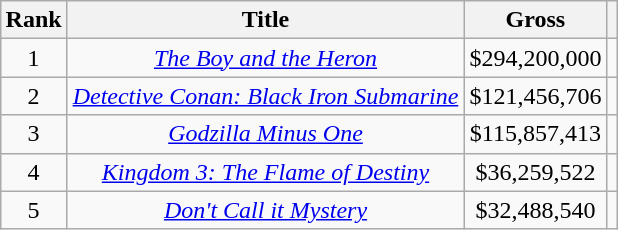<table class="wikitable sortable" style="margin:auto; margin:auto; text-align:center">
<tr>
<th>Rank</th>
<th>Title</th>
<th>Gross</th>
<th class="unsortable"></th>
</tr>
<tr>
<td>1</td>
<td><em><a href='#'>The Boy and the Heron</a></em></td>
<td>$294,200,000</td>
<td></td>
</tr>
<tr>
<td>2</td>
<td><em><a href='#'>Detective Conan: Black Iron Submarine</a></em></td>
<td>$121,456,706</td>
<td></td>
</tr>
<tr>
<td>3</td>
<td><em><a href='#'>Godzilla Minus One</a></em></td>
<td>$115,857,413</td>
<td></td>
</tr>
<tr>
<td>4</td>
<td><em><a href='#'>Kingdom 3: The Flame of Destiny</a></em></td>
<td>$36,259,522</td>
<td></td>
</tr>
<tr>
<td>5</td>
<td><em><a href='#'>Don't Call it Mystery</a></em></td>
<td>$32,488,540</td>
<td></td>
</tr>
</table>
